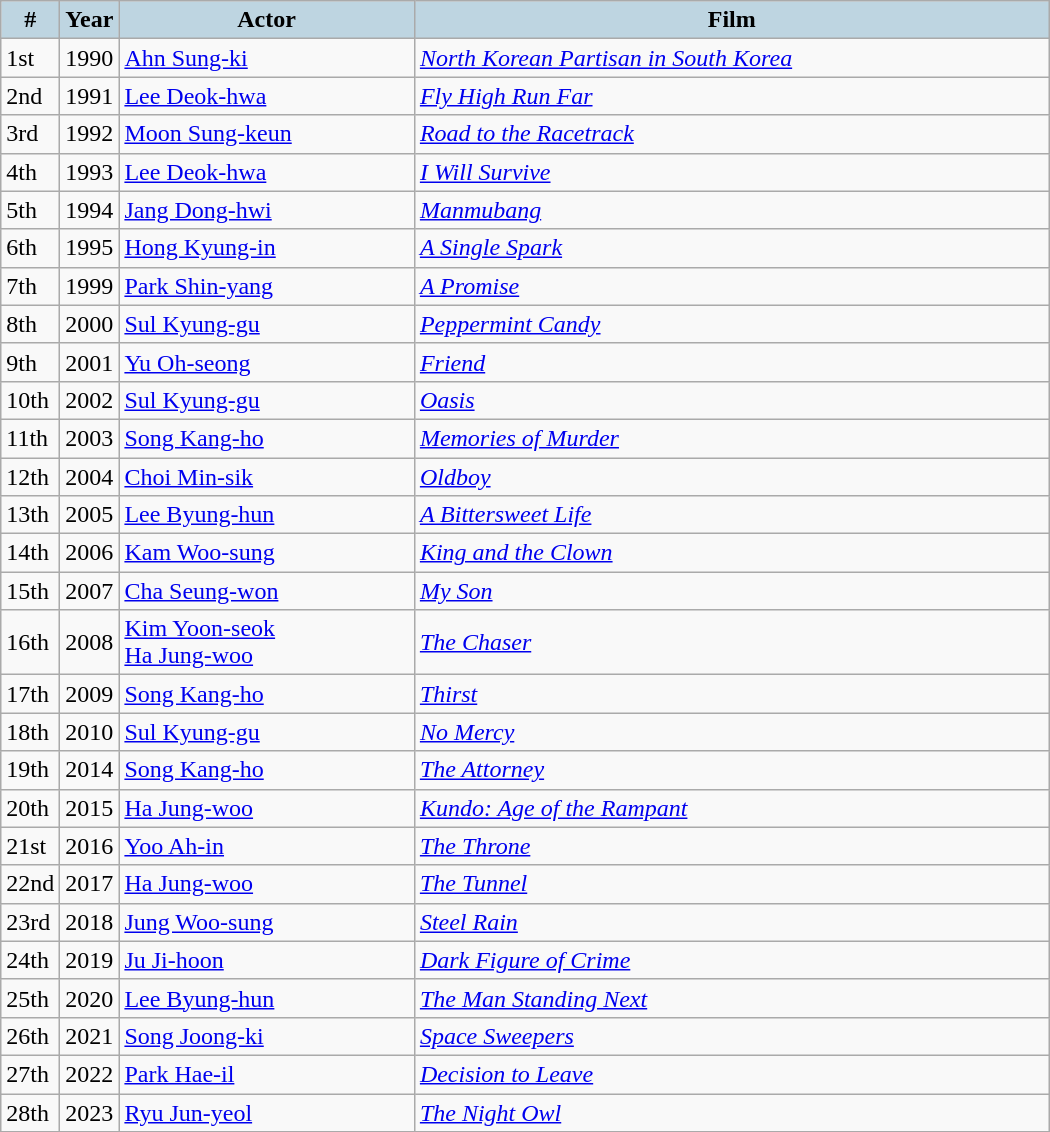<table class="wikitable" style="width:700px">
<tr>
<th style="background:#BED5E1; width:10px">#</th>
<th style="background:#BED5E1; width:10px">Year</th>
<th style="background:#BED5E1;">Actor</th>
<th style="background:#BED5E1;">Film</th>
</tr>
<tr>
<td>1st</td>
<td>1990</td>
<td><a href='#'>Ahn Sung-ki</a></td>
<td><em><a href='#'>North Korean Partisan in South Korea</a></em></td>
</tr>
<tr>
<td>2nd</td>
<td>1991</td>
<td><a href='#'>Lee Deok-hwa</a></td>
<td><em><a href='#'>Fly High Run Far</a></em></td>
</tr>
<tr>
<td>3rd</td>
<td>1992</td>
<td><a href='#'>Moon Sung-keun</a></td>
<td><em><a href='#'>Road to the Racetrack</a></em></td>
</tr>
<tr>
<td>4th</td>
<td>1993</td>
<td><a href='#'>Lee Deok-hwa</a></td>
<td><em><a href='#'>I Will Survive</a></em></td>
</tr>
<tr>
<td>5th</td>
<td>1994</td>
<td><a href='#'>Jang Dong-hwi</a></td>
<td><em><a href='#'>Manmubang</a></em></td>
</tr>
<tr>
<td>6th</td>
<td>1995</td>
<td><a href='#'>Hong Kyung-in</a></td>
<td><em><a href='#'>A Single Spark</a></em></td>
</tr>
<tr>
<td>7th</td>
<td>1999</td>
<td><a href='#'>Park Shin-yang</a></td>
<td><em><a href='#'>A Promise</a></em></td>
</tr>
<tr>
<td>8th</td>
<td>2000</td>
<td><a href='#'>Sul Kyung-gu</a></td>
<td><em><a href='#'>Peppermint Candy</a></em></td>
</tr>
<tr>
<td>9th</td>
<td>2001</td>
<td><a href='#'>Yu Oh-seong</a></td>
<td><em><a href='#'>Friend</a></em></td>
</tr>
<tr>
<td>10th</td>
<td>2002</td>
<td><a href='#'>Sul Kyung-gu</a></td>
<td><em><a href='#'>Oasis</a></em></td>
</tr>
<tr>
<td>11th</td>
<td>2003</td>
<td><a href='#'>Song Kang-ho</a></td>
<td><em><a href='#'>Memories of Murder</a></em></td>
</tr>
<tr>
<td>12th</td>
<td>2004</td>
<td><a href='#'>Choi Min-sik</a></td>
<td><em><a href='#'>Oldboy</a></em></td>
</tr>
<tr>
<td>13th</td>
<td>2005</td>
<td><a href='#'>Lee Byung-hun</a></td>
<td><em><a href='#'>A Bittersweet Life</a></em></td>
</tr>
<tr>
<td>14th</td>
<td>2006</td>
<td><a href='#'>Kam Woo-sung</a></td>
<td><em><a href='#'>King and the Clown</a></em></td>
</tr>
<tr>
<td>15th</td>
<td>2007</td>
<td><a href='#'>Cha Seung-won</a></td>
<td><em><a href='#'>My Son</a></em></td>
</tr>
<tr>
<td>16th</td>
<td>2008</td>
<td><a href='#'>Kim Yoon-seok</a> <br> <a href='#'>Ha Jung-woo</a></td>
<td><em><a href='#'>The Chaser</a></em></td>
</tr>
<tr>
<td>17th</td>
<td>2009</td>
<td><a href='#'>Song Kang-ho</a></td>
<td><em><a href='#'>Thirst</a></em></td>
</tr>
<tr>
<td>18th</td>
<td>2010</td>
<td><a href='#'>Sul Kyung-gu</a></td>
<td><em><a href='#'>No Mercy</a></em></td>
</tr>
<tr>
<td>19th</td>
<td>2014</td>
<td><a href='#'>Song Kang-ho</a></td>
<td><em><a href='#'>The Attorney</a></em></td>
</tr>
<tr>
<td>20th</td>
<td>2015</td>
<td><a href='#'>Ha Jung-woo</a></td>
<td><em><a href='#'>Kundo: Age of the Rampant</a></em></td>
</tr>
<tr>
<td>21st</td>
<td>2016</td>
<td><a href='#'>Yoo Ah-in</a></td>
<td><em><a href='#'>The Throne</a></em></td>
</tr>
<tr>
<td>22nd</td>
<td>2017</td>
<td><a href='#'>Ha Jung-woo</a></td>
<td><em><a href='#'>The Tunnel</a></em></td>
</tr>
<tr>
<td>23rd</td>
<td>2018</td>
<td><a href='#'>Jung Woo-sung</a></td>
<td><em><a href='#'>Steel Rain</a></em></td>
</tr>
<tr>
<td>24th</td>
<td>2019</td>
<td><a href='#'>Ju Ji-hoon</a></td>
<td><em><a href='#'>Dark Figure of Crime</a></em></td>
</tr>
<tr>
<td>25th</td>
<td>2020</td>
<td><a href='#'>Lee Byung-hun</a></td>
<td><em><a href='#'>The Man Standing Next</a></em></td>
</tr>
<tr>
<td>26th</td>
<td>2021</td>
<td><a href='#'>Song Joong-ki</a></td>
<td><em><a href='#'>Space Sweepers</a></em></td>
</tr>
<tr>
<td>27th</td>
<td>2022</td>
<td><a href='#'>Park Hae-il</a></td>
<td><em><a href='#'>Decision to Leave</a></em></td>
</tr>
<tr>
<td>28th</td>
<td>2023</td>
<td><a href='#'>Ryu Jun-yeol</a></td>
<td><em><a href='#'>The Night Owl</a></em></td>
</tr>
<tr>
</tr>
</table>
